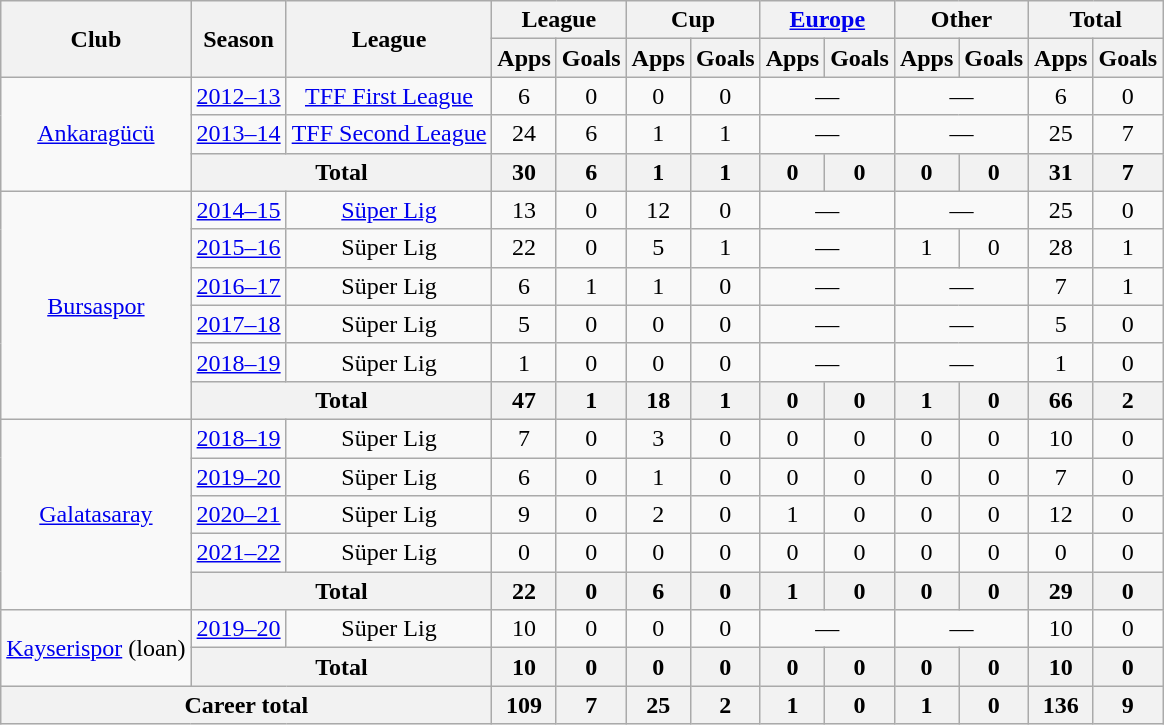<table class="wikitable" style="text-align: center;">
<tr>
<th rowspan="2">Club</th>
<th rowspan="2">Season</th>
<th rowspan="2">League</th>
<th colspan="2">League</th>
<th colspan="2">Cup</th>
<th colspan="2"><a href='#'>Europe</a></th>
<th colspan="2">Other</th>
<th colspan="2">Total</th>
</tr>
<tr>
<th>Apps</th>
<th>Goals</th>
<th>Apps</th>
<th>Goals</th>
<th>Apps</th>
<th>Goals</th>
<th>Apps</th>
<th>Goals</th>
<th>Apps</th>
<th>Goals</th>
</tr>
<tr>
<td rowspan="3"><a href='#'>Ankaragücü</a></td>
<td><a href='#'>2012–13</a></td>
<td><a href='#'>TFF First League</a></td>
<td>6</td>
<td>0</td>
<td>0</td>
<td>0</td>
<td colspan="2">—</td>
<td colspan="2">—</td>
<td>6</td>
<td>0</td>
</tr>
<tr>
<td><a href='#'>2013–14</a></td>
<td><a href='#'>TFF Second League</a></td>
<td>24</td>
<td>6</td>
<td>1</td>
<td>1</td>
<td colspan="2">—</td>
<td colspan="2">—</td>
<td>25</td>
<td>7</td>
</tr>
<tr>
<th colspan="2">Total</th>
<th>30</th>
<th>6</th>
<th>1</th>
<th>1</th>
<th>0</th>
<th>0</th>
<th>0</th>
<th>0</th>
<th>31</th>
<th>7</th>
</tr>
<tr>
<td rowspan="6"><a href='#'>Bursaspor</a></td>
<td><a href='#'>2014–15</a></td>
<td><a href='#'>Süper Lig</a></td>
<td>13</td>
<td>0</td>
<td>12</td>
<td>0</td>
<td colspan="2">—</td>
<td colspan="2">—</td>
<td>25</td>
<td>0</td>
</tr>
<tr>
<td><a href='#'>2015–16</a></td>
<td>Süper Lig</td>
<td>22</td>
<td>0</td>
<td>5</td>
<td>1</td>
<td colspan="2">—</td>
<td>1</td>
<td>0</td>
<td>28</td>
<td>1</td>
</tr>
<tr>
<td><a href='#'>2016–17</a></td>
<td>Süper Lig</td>
<td>6</td>
<td>1</td>
<td>1</td>
<td>0</td>
<td colspan="2">—</td>
<td colspan="2">—</td>
<td>7</td>
<td>1</td>
</tr>
<tr>
<td><a href='#'>2017–18</a></td>
<td>Süper Lig</td>
<td>5</td>
<td>0</td>
<td>0</td>
<td>0</td>
<td colspan="2">—</td>
<td colspan="2">—</td>
<td>5</td>
<td>0</td>
</tr>
<tr>
<td><a href='#'>2018–19</a></td>
<td>Süper Lig</td>
<td>1</td>
<td>0</td>
<td>0</td>
<td>0</td>
<td colspan="2">—</td>
<td colspan="2">—</td>
<td>1</td>
<td>0</td>
</tr>
<tr>
<th colspan="2">Total</th>
<th>47</th>
<th>1</th>
<th>18</th>
<th>1</th>
<th>0</th>
<th>0</th>
<th>1</th>
<th>0</th>
<th>66</th>
<th>2</th>
</tr>
<tr>
<td rowspan="5"><a href='#'>Galatasaray</a></td>
<td><a href='#'>2018–19</a></td>
<td>Süper Lig</td>
<td>7</td>
<td>0</td>
<td>3</td>
<td>0</td>
<td>0</td>
<td>0</td>
<td>0</td>
<td>0</td>
<td>10</td>
<td>0</td>
</tr>
<tr>
<td><a href='#'>2019–20</a></td>
<td>Süper Lig</td>
<td>6</td>
<td>0</td>
<td>1</td>
<td>0</td>
<td>0</td>
<td>0</td>
<td>0</td>
<td>0</td>
<td>7</td>
<td>0</td>
</tr>
<tr>
<td><a href='#'>2020–21</a></td>
<td>Süper Lig</td>
<td>9</td>
<td>0</td>
<td>2</td>
<td>0</td>
<td>1</td>
<td>0</td>
<td>0</td>
<td>0</td>
<td>12</td>
<td>0</td>
</tr>
<tr>
<td><a href='#'>2021–22</a></td>
<td>Süper Lig</td>
<td>0</td>
<td>0</td>
<td>0</td>
<td>0</td>
<td>0</td>
<td>0</td>
<td>0</td>
<td>0</td>
<td>0</td>
<td>0</td>
</tr>
<tr>
<th colspan="2">Total</th>
<th>22</th>
<th>0</th>
<th>6</th>
<th>0</th>
<th>1</th>
<th>0</th>
<th>0</th>
<th>0</th>
<th>29</th>
<th>0</th>
</tr>
<tr>
<td rowspan="2"><a href='#'>Kayserispor</a> (loan)</td>
<td><a href='#'>2019–20</a></td>
<td>Süper Lig</td>
<td>10</td>
<td>0</td>
<td>0</td>
<td>0</td>
<td colspan="2">—</td>
<td colspan="2">—</td>
<td>10</td>
<td>0</td>
</tr>
<tr>
<th colspan="2">Total</th>
<th>10</th>
<th>0</th>
<th>0</th>
<th>0</th>
<th>0</th>
<th>0</th>
<th>0</th>
<th>0</th>
<th>10</th>
<th>0</th>
</tr>
<tr>
<th colspan="3">Career total</th>
<th>109</th>
<th>7</th>
<th>25</th>
<th>2</th>
<th>1</th>
<th>0</th>
<th>1</th>
<th>0</th>
<th>136</th>
<th>9</th>
</tr>
</table>
